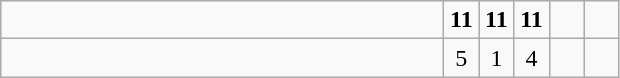<table class="wikitable">
<tr>
<td style="width:18em"></td>
<td align=center style="width:1em"><strong>11</strong></td>
<td align=center style="width:1em"><strong>11</strong></td>
<td align=center style="width:1em"><strong>11</strong></td>
<td align=center style="width:1em"></td>
<td align=center style="width:1em"></td>
</tr>
<tr>
<td style="width:18em"></td>
<td align=center style="width:1em">5</td>
<td align=center style="width:1em">1</td>
<td align=center style="width:1em">4</td>
<td align=center style="width:1em"></td>
<td align=center style="width:1em"></td>
</tr>
</table>
